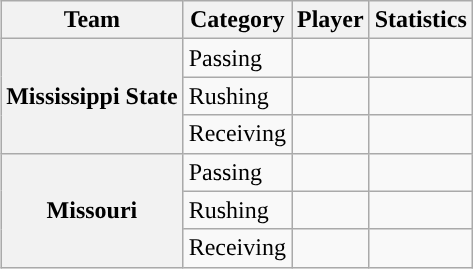<table class="wikitable" style="float:right">
<tr>
<th>Team</th>
<th>Category</th>
<th>Player</th>
<th>Statistics</th>
</tr>
<tr>
<th rowspan=3>Mississippi State</th>
<td>Passing</td>
<td></td>
<td></td>
</tr>
<tr>
<td>Rushing</td>
<td></td>
<td></td>
</tr>
<tr>
<td>Receiving</td>
<td></td>
<td></td>
</tr>
<tr>
<th rowspan=3>Missouri</th>
<td>Passing</td>
<td></td>
<td></td>
</tr>
<tr>
<td>Rushing</td>
<td></td>
<td></td>
</tr>
<tr>
<td>Receiving</td>
<td></td>
<td></td>
</tr>
</table>
